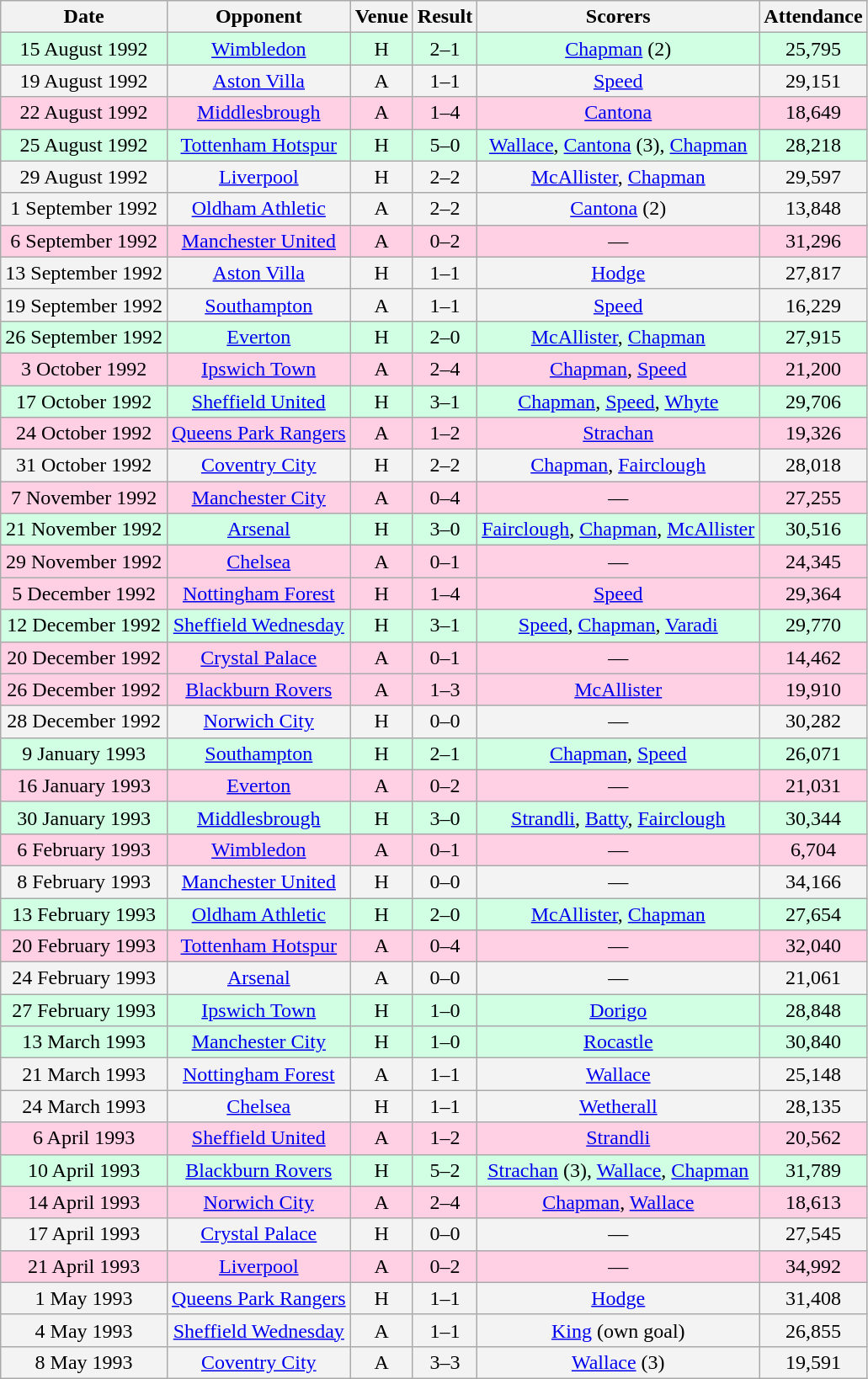<table class="wikitable sortable" style="text-align:center">
<tr>
<th>Date</th>
<th>Opponent</th>
<th>Venue</th>
<th>Result</th>
<th class="unsortable">Scorers</th>
<th>Attendance</th>
</tr>
<tr style="background-color: #d0ffe3;">
<td>15 August 1992</td>
<td><a href='#'>Wimbledon</a></td>
<td>H</td>
<td>2–1</td>
<td><a href='#'>Chapman</a> (2)</td>
<td>25,795</td>
</tr>
<tr style="background-color: #f3f3f3;">
<td>19 August 1992</td>
<td><a href='#'>Aston Villa</a></td>
<td>A</td>
<td>1–1</td>
<td><a href='#'>Speed</a></td>
<td>29,151</td>
</tr>
<tr style="background-color: #ffd0e3;">
<td>22 August 1992</td>
<td><a href='#'>Middlesbrough</a></td>
<td>A</td>
<td>1–4</td>
<td><a href='#'>Cantona</a></td>
<td>18,649</td>
</tr>
<tr style="background-color: #d0ffe3;">
<td>25 August 1992</td>
<td><a href='#'>Tottenham Hotspur</a></td>
<td>H</td>
<td>5–0</td>
<td><a href='#'>Wallace</a>, <a href='#'>Cantona</a> (3), <a href='#'>Chapman</a></td>
<td>28,218</td>
</tr>
<tr style="background-color: #f3f3f3;">
<td>29 August 1992</td>
<td><a href='#'>Liverpool</a></td>
<td>H</td>
<td>2–2</td>
<td><a href='#'>McAllister</a>, <a href='#'>Chapman</a></td>
<td>29,597</td>
</tr>
<tr style="background-color: #f3f3f3;">
<td>1 September 1992</td>
<td><a href='#'>Oldham Athletic</a></td>
<td>A</td>
<td>2–2</td>
<td><a href='#'>Cantona</a> (2)</td>
<td>13,848</td>
</tr>
<tr style="background-color: #ffd0e3;">
<td>6 September 1992</td>
<td><a href='#'>Manchester United</a></td>
<td>A</td>
<td>0–2</td>
<td>—</td>
<td>31,296</td>
</tr>
<tr style="background-color: #f3f3f3;">
<td>13 September 1992</td>
<td><a href='#'>Aston Villa</a></td>
<td>H</td>
<td>1–1</td>
<td><a href='#'>Hodge</a></td>
<td>27,817</td>
</tr>
<tr style="background-color: #f3f3f3;">
<td>19 September 1992</td>
<td><a href='#'>Southampton</a></td>
<td>A</td>
<td>1–1</td>
<td><a href='#'>Speed</a></td>
<td>16,229</td>
</tr>
<tr style="background-color: #d0ffe3;">
<td>26 September 1992</td>
<td><a href='#'>Everton</a></td>
<td>H</td>
<td>2–0</td>
<td><a href='#'>McAllister</a>, <a href='#'>Chapman</a></td>
<td>27,915</td>
</tr>
<tr style="background-color: #ffd0e3;">
<td>3 October 1992</td>
<td><a href='#'>Ipswich Town</a></td>
<td>A</td>
<td>2–4</td>
<td><a href='#'>Chapman</a>, <a href='#'>Speed</a></td>
<td>21,200</td>
</tr>
<tr style="background-color: #d0ffe3;">
<td>17 October 1992</td>
<td><a href='#'>Sheffield United</a></td>
<td>H</td>
<td>3–1</td>
<td><a href='#'>Chapman</a>, <a href='#'>Speed</a>, <a href='#'>Whyte</a></td>
<td>29,706</td>
</tr>
<tr style="background-color: #ffd0e3;">
<td>24 October 1992</td>
<td><a href='#'>Queens Park Rangers</a></td>
<td>A</td>
<td>1–2</td>
<td><a href='#'>Strachan</a></td>
<td>19,326</td>
</tr>
<tr style="background-color: #f3f3f3;">
<td>31 October 1992</td>
<td><a href='#'>Coventry City</a></td>
<td>H</td>
<td>2–2</td>
<td><a href='#'>Chapman</a>, <a href='#'>Fairclough</a></td>
<td>28,018</td>
</tr>
<tr style="background-color: #ffd0e3;">
<td>7 November 1992</td>
<td><a href='#'>Manchester City</a></td>
<td>A</td>
<td>0–4</td>
<td>—</td>
<td>27,255</td>
</tr>
<tr style="background-color: #d0ffe3;">
<td>21 November 1992</td>
<td><a href='#'>Arsenal</a></td>
<td>H</td>
<td>3–0</td>
<td><a href='#'>Fairclough</a>, <a href='#'>Chapman</a>, <a href='#'>McAllister</a></td>
<td>30,516</td>
</tr>
<tr style="background-color: #ffd0e3;">
<td>29 November 1992</td>
<td><a href='#'>Chelsea</a></td>
<td>A</td>
<td>0–1</td>
<td>—</td>
<td>24,345</td>
</tr>
<tr style="background-color: #ffd0e3;">
<td>5 December 1992</td>
<td><a href='#'>Nottingham Forest</a></td>
<td>H</td>
<td>1–4</td>
<td><a href='#'>Speed</a></td>
<td>29,364</td>
</tr>
<tr style="background-color: #d0ffe3;">
<td>12 December 1992</td>
<td><a href='#'>Sheffield Wednesday</a></td>
<td>H</td>
<td>3–1</td>
<td><a href='#'>Speed</a>, <a href='#'>Chapman</a>, <a href='#'>Varadi</a></td>
<td>29,770</td>
</tr>
<tr style="background-color: #ffd0e3;">
<td>20 December 1992</td>
<td><a href='#'>Crystal Palace</a></td>
<td>A</td>
<td>0–1</td>
<td>—</td>
<td>14,462</td>
</tr>
<tr style="background-color: #ffd0e3;">
<td>26 December 1992</td>
<td><a href='#'>Blackburn Rovers</a></td>
<td>A</td>
<td>1–3</td>
<td><a href='#'>McAllister</a></td>
<td>19,910</td>
</tr>
<tr style="background-color: #f3f3f3;">
<td>28 December 1992</td>
<td><a href='#'>Norwich City</a></td>
<td>H</td>
<td>0–0</td>
<td>—</td>
<td>30,282</td>
</tr>
<tr style="background-color: #d0ffe3;">
<td>9 January 1993</td>
<td><a href='#'>Southampton</a></td>
<td>H</td>
<td>2–1</td>
<td><a href='#'>Chapman</a>, <a href='#'>Speed</a></td>
<td>26,071</td>
</tr>
<tr style="background-color: #ffd0e3;">
<td>16 January 1993</td>
<td><a href='#'>Everton</a></td>
<td>A</td>
<td>0–2</td>
<td>—</td>
<td>21,031</td>
</tr>
<tr style="background-color: #d0ffe3;">
<td>30 January 1993</td>
<td><a href='#'>Middlesbrough</a></td>
<td>H</td>
<td>3–0</td>
<td><a href='#'>Strandli</a>, <a href='#'>Batty</a>, <a href='#'>Fairclough</a></td>
<td>30,344</td>
</tr>
<tr style="background-color: #ffd0e3;">
<td>6 February 1993</td>
<td><a href='#'>Wimbledon</a></td>
<td>A</td>
<td>0–1</td>
<td>—</td>
<td>6,704</td>
</tr>
<tr style="background-color: #f3f3f3;">
<td>8 February 1993</td>
<td><a href='#'>Manchester United</a></td>
<td>H</td>
<td>0–0</td>
<td>—</td>
<td>34,166</td>
</tr>
<tr style="background-color: #d0ffe3;">
<td>13 February 1993</td>
<td><a href='#'>Oldham Athletic</a></td>
<td>H</td>
<td>2–0</td>
<td><a href='#'>McAllister</a>, <a href='#'>Chapman</a></td>
<td>27,654</td>
</tr>
<tr style="background-color: #ffd0e3;">
<td>20 February 1993</td>
<td><a href='#'>Tottenham Hotspur</a></td>
<td>A</td>
<td>0–4</td>
<td>—</td>
<td>32,040</td>
</tr>
<tr style="background-color: #f3f3f3;">
<td>24 February 1993</td>
<td><a href='#'>Arsenal</a></td>
<td>A</td>
<td>0–0</td>
<td>—</td>
<td>21,061</td>
</tr>
<tr style="background-color: #d0ffe3;">
<td>27 February 1993</td>
<td><a href='#'>Ipswich Town</a></td>
<td>H</td>
<td>1–0</td>
<td><a href='#'>Dorigo</a></td>
<td>28,848</td>
</tr>
<tr style="background-color: #d0ffe3;">
<td>13 March 1993</td>
<td><a href='#'>Manchester City</a></td>
<td>H</td>
<td>1–0</td>
<td><a href='#'>Rocastle</a></td>
<td>30,840</td>
</tr>
<tr style="background-color: #f3f3f3;">
<td>21 March 1993</td>
<td><a href='#'>Nottingham Forest</a></td>
<td>A</td>
<td>1–1</td>
<td><a href='#'>Wallace</a></td>
<td>25,148</td>
</tr>
<tr style="background-color: #f3f3f3;">
<td>24 March 1993</td>
<td><a href='#'>Chelsea</a></td>
<td>H</td>
<td>1–1</td>
<td><a href='#'>Wetherall</a></td>
<td>28,135</td>
</tr>
<tr style="background-color: #ffd0e3;">
<td>6 April 1993</td>
<td><a href='#'>Sheffield United</a></td>
<td>A</td>
<td>1–2</td>
<td><a href='#'>Strandli</a></td>
<td>20,562</td>
</tr>
<tr style="background-color: #d0ffe3;">
<td>10 April 1993</td>
<td><a href='#'>Blackburn Rovers</a></td>
<td>H</td>
<td>5–2</td>
<td><a href='#'>Strachan</a> (3), <a href='#'>Wallace</a>, <a href='#'>Chapman</a></td>
<td>31,789</td>
</tr>
<tr style="background-color: #ffd0e3;">
<td>14 April 1993</td>
<td><a href='#'>Norwich City</a></td>
<td>A</td>
<td>2–4</td>
<td><a href='#'>Chapman</a>, <a href='#'>Wallace</a></td>
<td>18,613</td>
</tr>
<tr style="background-color: #f3f3f3;">
<td>17 April 1993</td>
<td><a href='#'>Crystal Palace</a></td>
<td>H</td>
<td>0–0</td>
<td>—</td>
<td>27,545</td>
</tr>
<tr style="background-color: #ffd0e3;">
<td>21 April 1993</td>
<td><a href='#'>Liverpool</a></td>
<td>A</td>
<td>0–2</td>
<td>—</td>
<td>34,992</td>
</tr>
<tr style="background-color: #f3f3f3;">
<td>1 May 1993</td>
<td><a href='#'>Queens Park Rangers</a></td>
<td>H</td>
<td>1–1</td>
<td><a href='#'>Hodge</a></td>
<td>31,408</td>
</tr>
<tr style="background-color: #f3f3f3;">
<td>4 May 1993</td>
<td><a href='#'>Sheffield Wednesday</a></td>
<td>A</td>
<td>1–1</td>
<td><a href='#'>King</a> (own goal)</td>
<td>26,855</td>
</tr>
<tr style="background-color: #f3f3f3;">
<td>8 May 1993</td>
<td><a href='#'>Coventry City</a></td>
<td>A</td>
<td>3–3</td>
<td><a href='#'>Wallace</a> (3)</td>
<td>19,591</td>
</tr>
</table>
